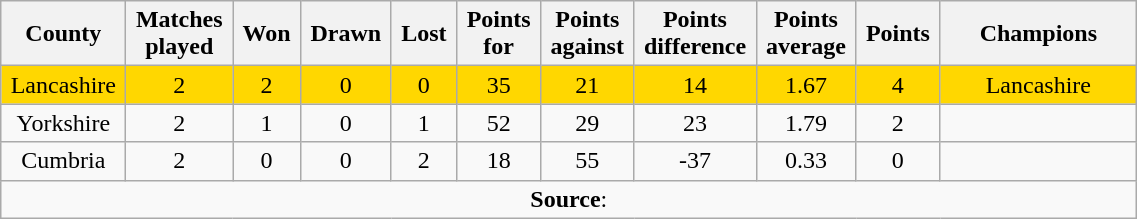<table class="wikitable plainrowheaders" style="text-align: center; width: 60%">
<tr>
<th scope="col" style="width: 5%;">County</th>
<th scope="col" style="width: 5%;">Matches played</th>
<th scope="col" style="width: 5%;">Won</th>
<th scope="col" style="width: 5%;">Drawn</th>
<th scope="col" style="width: 5%;">Lost</th>
<th scope="col" style="width: 5%;">Points for</th>
<th scope="col" style="width: 5%;">Points against</th>
<th scope="col" style="width: 5%;">Points difference</th>
<th scope="col" style="width: 5%;">Points average</th>
<th scope="col" style="width: 5%;">Points</th>
<th scope="col" style="width: 15%;">Champions</th>
</tr>
<tr style="background: gold;">
<td>Lancashire</td>
<td>2</td>
<td>2</td>
<td>0</td>
<td>0</td>
<td>35</td>
<td>21</td>
<td>14</td>
<td>1.67</td>
<td>4</td>
<td>Lancashire</td>
</tr>
<tr>
<td>Yorkshire</td>
<td>2</td>
<td>1</td>
<td>0</td>
<td>1</td>
<td>52</td>
<td>29</td>
<td>23</td>
<td>1.79</td>
<td>2</td>
<td></td>
</tr>
<tr>
<td>Cumbria</td>
<td>2</td>
<td>0</td>
<td>0</td>
<td>2</td>
<td>18</td>
<td>55</td>
<td>-37</td>
<td>0.33</td>
<td>0</td>
<td></td>
</tr>
<tr>
<td colspan="11"><strong>Source</strong>:</td>
</tr>
</table>
